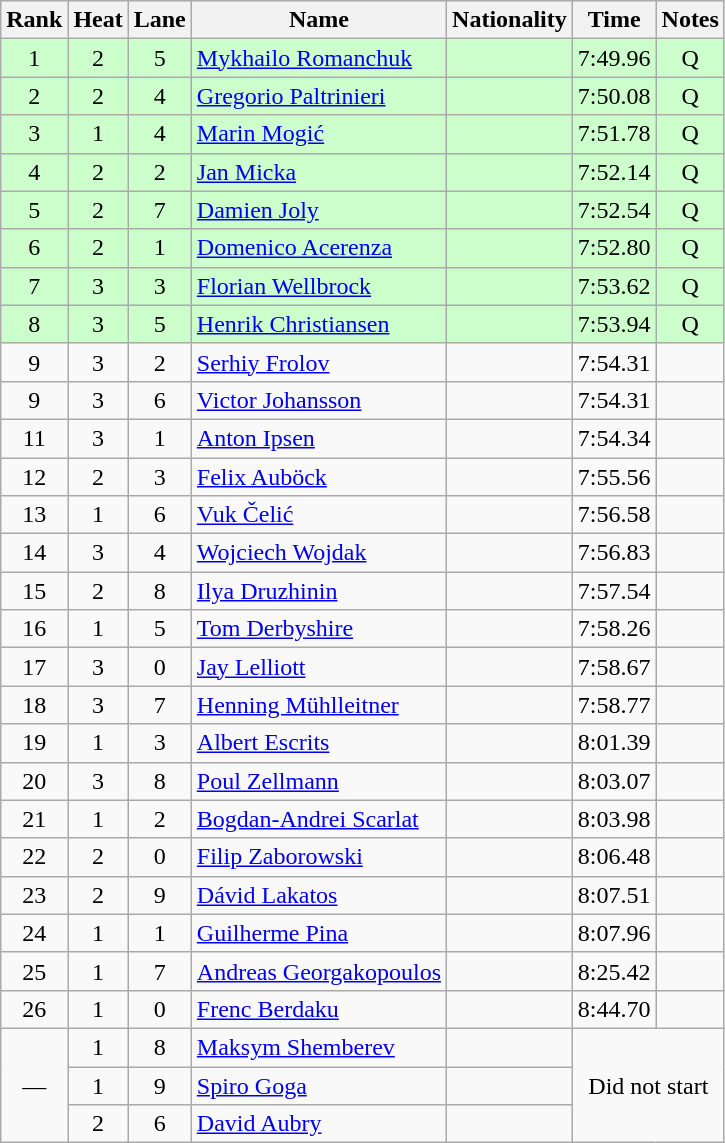<table class="wikitable sortable" style="text-align:center">
<tr>
<th>Rank</th>
<th>Heat</th>
<th>Lane</th>
<th>Name</th>
<th>Nationality</th>
<th>Time</th>
<th>Notes</th>
</tr>
<tr bgcolor=ccffcc>
<td>1</td>
<td>2</td>
<td>5</td>
<td align=left><a href='#'>Mykhailo Romanchuk</a></td>
<td align=left></td>
<td>7:49.96</td>
<td>Q</td>
</tr>
<tr bgcolor=ccffcc>
<td>2</td>
<td>2</td>
<td>4</td>
<td align=left><a href='#'>Gregorio Paltrinieri</a></td>
<td align=left></td>
<td>7:50.08</td>
<td>Q</td>
</tr>
<tr bgcolor=ccffcc>
<td>3</td>
<td>1</td>
<td>4</td>
<td align=left><a href='#'>Marin Mogić</a></td>
<td align=left></td>
<td>7:51.78</td>
<td>Q</td>
</tr>
<tr bgcolor=ccffcc>
<td>4</td>
<td>2</td>
<td>2</td>
<td align=left><a href='#'>Jan Micka</a></td>
<td align=left></td>
<td>7:52.14</td>
<td>Q</td>
</tr>
<tr bgcolor=ccffcc>
<td>5</td>
<td>2</td>
<td>7</td>
<td align=left><a href='#'>Damien Joly</a></td>
<td align=left></td>
<td>7:52.54</td>
<td>Q</td>
</tr>
<tr bgcolor=ccffcc>
<td>6</td>
<td>2</td>
<td>1</td>
<td align=left><a href='#'>Domenico Acerenza</a></td>
<td align=left></td>
<td>7:52.80</td>
<td>Q</td>
</tr>
<tr bgcolor=ccffcc>
<td>7</td>
<td>3</td>
<td>3</td>
<td align=left><a href='#'>Florian Wellbrock</a></td>
<td align=left></td>
<td>7:53.62</td>
<td>Q</td>
</tr>
<tr bgcolor=ccffcc>
<td>8</td>
<td>3</td>
<td>5</td>
<td align=left><a href='#'>Henrik Christiansen</a></td>
<td align=left></td>
<td>7:53.94</td>
<td>Q</td>
</tr>
<tr>
<td>9</td>
<td>3</td>
<td>2</td>
<td align=left><a href='#'>Serhiy Frolov</a></td>
<td align=left></td>
<td>7:54.31</td>
<td></td>
</tr>
<tr>
<td>9</td>
<td>3</td>
<td>6</td>
<td align=left><a href='#'>Victor Johansson</a></td>
<td align=left></td>
<td>7:54.31</td>
<td></td>
</tr>
<tr>
<td>11</td>
<td>3</td>
<td>1</td>
<td align=left><a href='#'>Anton Ipsen</a></td>
<td align=left></td>
<td>7:54.34</td>
<td></td>
</tr>
<tr>
<td>12</td>
<td>2</td>
<td>3</td>
<td align=left><a href='#'>Felix Auböck</a></td>
<td align=left></td>
<td>7:55.56</td>
<td></td>
</tr>
<tr>
<td>13</td>
<td>1</td>
<td>6</td>
<td align=left><a href='#'>Vuk Čelić</a></td>
<td align=left></td>
<td>7:56.58</td>
<td></td>
</tr>
<tr>
<td>14</td>
<td>3</td>
<td>4</td>
<td align=left><a href='#'>Wojciech Wojdak</a></td>
<td align=left></td>
<td>7:56.83</td>
<td></td>
</tr>
<tr>
<td>15</td>
<td>2</td>
<td>8</td>
<td align=left><a href='#'>Ilya Druzhinin</a></td>
<td align=left></td>
<td>7:57.54</td>
<td></td>
</tr>
<tr>
<td>16</td>
<td>1</td>
<td>5</td>
<td align=left><a href='#'>Tom Derbyshire</a></td>
<td align=left></td>
<td>7:58.26</td>
<td></td>
</tr>
<tr>
<td>17</td>
<td>3</td>
<td>0</td>
<td align=left><a href='#'>Jay Lelliott</a></td>
<td align=left></td>
<td>7:58.67</td>
<td></td>
</tr>
<tr>
<td>18</td>
<td>3</td>
<td>7</td>
<td align=left><a href='#'>Henning Mühlleitner</a></td>
<td align=left></td>
<td>7:58.77</td>
<td></td>
</tr>
<tr>
<td>19</td>
<td>1</td>
<td>3</td>
<td align=left><a href='#'>Albert Escrits</a></td>
<td align=left></td>
<td>8:01.39</td>
<td></td>
</tr>
<tr>
<td>20</td>
<td>3</td>
<td>8</td>
<td align=left><a href='#'>Poul Zellmann</a></td>
<td align=left></td>
<td>8:03.07</td>
<td></td>
</tr>
<tr>
<td>21</td>
<td>1</td>
<td>2</td>
<td align=left><a href='#'>Bogdan-Andrei Scarlat</a></td>
<td align=left></td>
<td>8:03.98</td>
<td></td>
</tr>
<tr>
<td>22</td>
<td>2</td>
<td>0</td>
<td align=left><a href='#'>Filip Zaborowski</a></td>
<td align=left></td>
<td>8:06.48</td>
<td></td>
</tr>
<tr>
<td>23</td>
<td>2</td>
<td>9</td>
<td align=left><a href='#'>Dávid Lakatos</a></td>
<td align=left></td>
<td>8:07.51</td>
<td></td>
</tr>
<tr>
<td>24</td>
<td>1</td>
<td>1</td>
<td align=left><a href='#'>Guilherme Pina</a></td>
<td align=left></td>
<td>8:07.96</td>
<td></td>
</tr>
<tr>
<td>25</td>
<td>1</td>
<td>7</td>
<td align=left><a href='#'>Andreas Georgakopoulos</a></td>
<td align=left></td>
<td>8:25.42</td>
<td></td>
</tr>
<tr>
<td>26</td>
<td>1</td>
<td>0</td>
<td align=left><a href='#'>Frenc Berdaku</a></td>
<td align=left></td>
<td>8:44.70</td>
<td></td>
</tr>
<tr>
<td rowspan=3>—</td>
<td>1</td>
<td>8</td>
<td align=left><a href='#'>Maksym Shemberev</a></td>
<td align=left></td>
<td colspan=2 rowspan=3>Did not start</td>
</tr>
<tr>
<td>1</td>
<td>9</td>
<td align=left><a href='#'>Spiro Goga</a></td>
<td align=left></td>
</tr>
<tr>
<td>2</td>
<td>6</td>
<td align=left><a href='#'>David Aubry</a></td>
<td align=left></td>
</tr>
</table>
